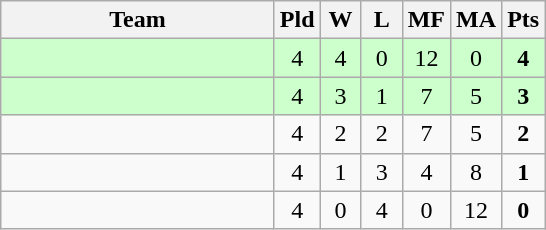<table class=wikitable style="text-align:center">
<tr>
<th width=175>Team</th>
<th width=20>Pld</th>
<th width=20>W</th>
<th width=20>L</th>
<th width=20>MF</th>
<th width=20>MA</th>
<th width=20>Pts</th>
</tr>
<tr bgcolor=ccffcc>
<td style="text-align:left"></td>
<td>4</td>
<td>4</td>
<td>0</td>
<td>12</td>
<td>0</td>
<td><strong>4</strong></td>
</tr>
<tr bgcolor=ccffcc>
<td style="text-align:left"></td>
<td>4</td>
<td>3</td>
<td>1</td>
<td>7</td>
<td>5</td>
<td><strong>3</strong></td>
</tr>
<tr>
<td style="text-align:left"></td>
<td>4</td>
<td>2</td>
<td>2</td>
<td>7</td>
<td>5</td>
<td><strong>2</strong></td>
</tr>
<tr>
<td style="text-align:left"></td>
<td>4</td>
<td>1</td>
<td>3</td>
<td>4</td>
<td>8</td>
<td><strong>1</strong></td>
</tr>
<tr>
<td style="text-align:left"></td>
<td>4</td>
<td>0</td>
<td>4</td>
<td>0</td>
<td>12</td>
<td><strong>0</strong></td>
</tr>
</table>
